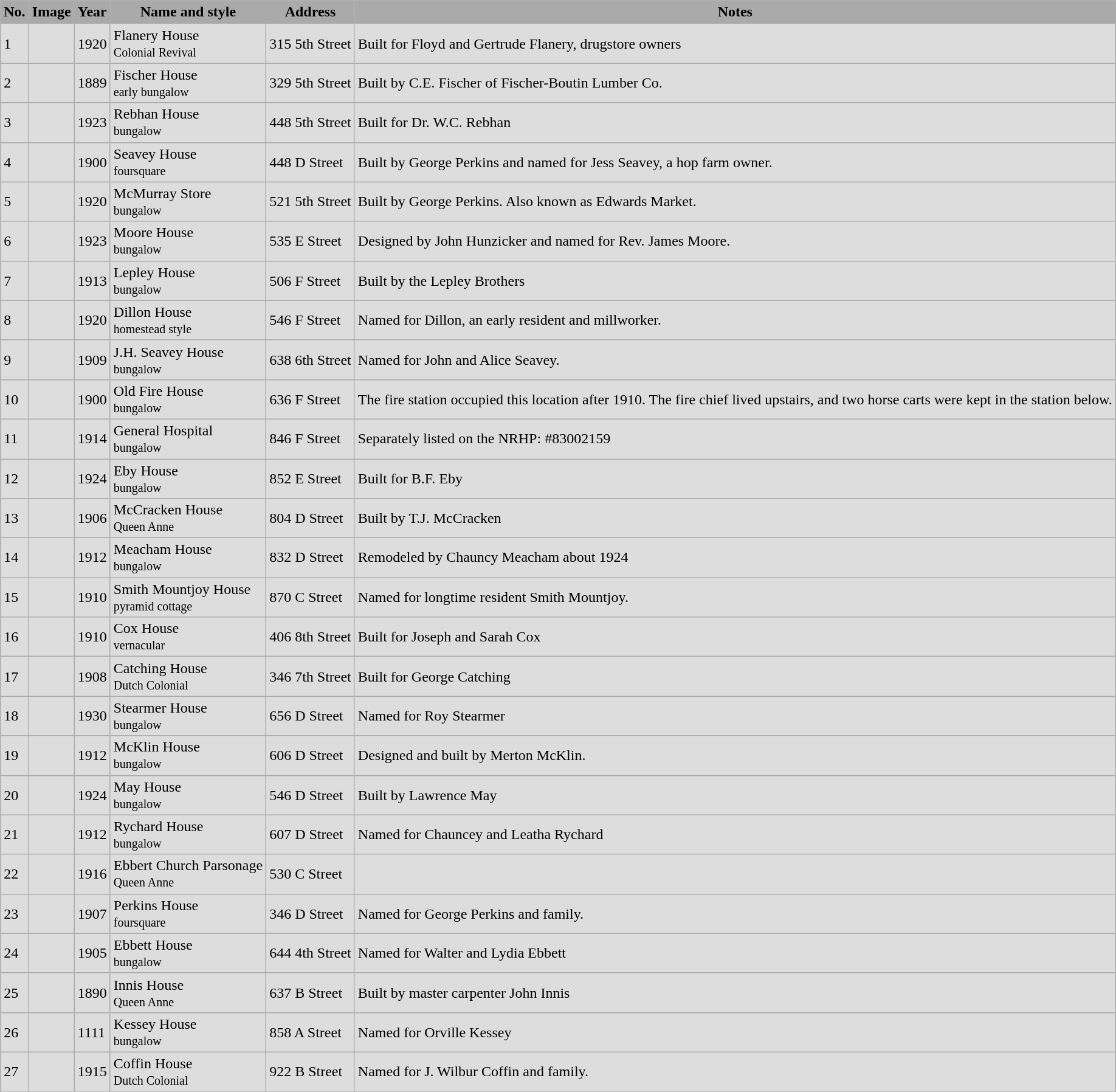<table class="wikitable sortable">
<tr>
<th style="background-color:#AAAAAA">No.</th>
<th style="background-color:#AAAAAA" class="unsortable">Image</th>
<th style="background-color:#AAAAAA">Year</th>
<th style="background-color:#AAAAAA">Name and style</th>
<th style="background-color:#AAAAAA">Address</th>
<th style="background-color:#AAAAAA" class="unsortable">Notes</th>
</tr>
<tr>
<td style="background:#DDDDDD">1</td>
<td style="background:#DDDDDD"></td>
<td style="background:#DDDDDD">1920</td>
<td style="background:#DDDDDD">Flanery House<br><small>Colonial Revival</small></td>
<td style="background:#DDDDDD">315 5th Street<br><small></small></td>
<td style="background:#DDDDDD">Built for Floyd and Gertrude Flanery, drugstore owners</td>
</tr>
<tr>
<td style="background:#DDDDDD">2</td>
<td style="background:#DDDDDD"></td>
<td style="background:#DDDDDD">1889</td>
<td style="background:#DDDDDD">Fischer House<br><small>early bungalow</small></td>
<td style="background:#DDDDDD">329 5th Street<br><small></small></td>
<td style="background:#DDDDDD">Built by C.E. Fischer of Fischer-Boutin Lumber Co.</td>
</tr>
<tr>
<td style="background:#DDDDDD">3</td>
<td style="background:#DDDDDD"></td>
<td style="background:#DDDDDD">1923</td>
<td style="background:#DDDDDD">Rebhan House<br><small>bungalow</small></td>
<td style="background:#DDDDDD">448 5th Street<br><small></small></td>
<td style="background:#DDDDDD">Built for Dr. W.C. Rebhan</td>
</tr>
<tr>
<td style="background:#DDDDDD">4</td>
<td style="background:#DDDDDD"></td>
<td style="background:#DDDDDD">1900</td>
<td style="background:#DDDDDD">Seavey House<br><small>foursquare</small></td>
<td style="background:#DDDDDD">448 D Street<br><small></small></td>
<td style="background:#DDDDDD">Built by George Perkins and named for Jess Seavey, a hop farm owner.</td>
</tr>
<tr>
<td style="background:#DDDDDD">5</td>
<td style="background:#DDDDDD"></td>
<td style="background:#DDDDDD">1920</td>
<td style="background:#DDDDDD">McMurray Store<br><small>bungalow</small></td>
<td style="background:#DDDDDD">521 5th Street<br><small></small></td>
<td style="background:#DDDDDD">Built by George Perkins. Also known as Edwards Market.</td>
</tr>
<tr>
<td style="background:#DDDDDD">6</td>
<td style="background:#DDDDDD"></td>
<td style="background:#DDDDDD">1923</td>
<td style="background:#DDDDDD">Moore House<br><small>bungalow</small></td>
<td style="background:#DDDDDD">535 E Street<br><small></small></td>
<td style="background:#DDDDDD">Designed by John Hunzicker and named for Rev. James Moore.</td>
</tr>
<tr>
<td style="background:#DDDDDD">7</td>
<td style="background:#DDDDDD"></td>
<td style="background:#DDDDDD">1913</td>
<td style="background:#DDDDDD">Lepley House<br><small>bungalow</small></td>
<td style="background:#DDDDDD">506 F Street<br><small></small></td>
<td style="background:#DDDDDD">Built by the Lepley Brothers</td>
</tr>
<tr>
<td style="background:#DDDDDD">8</td>
<td style="background:#DDDDDD"></td>
<td style="background:#DDDDDD">1920</td>
<td style="background:#DDDDDD">Dillon House<br><small>homestead style</small></td>
<td style="background:#DDDDDD">546 F Street<br><small></small></td>
<td style="background:#DDDDDD">Named for Dillon, an early resident and millworker.</td>
</tr>
<tr>
<td style="background:#DDDDDD">9</td>
<td style="background:#DDDDDD"></td>
<td style="background:#DDDDDD">1909</td>
<td style="background:#DDDDDD">J.H. Seavey House<br><small>bungalow</small></td>
<td style="background:#DDDDDD">638 6th Street<br><small></small></td>
<td style="background:#DDDDDD">Named for John and Alice Seavey.</td>
</tr>
<tr>
<td style="background:#DDDDDD">10</td>
<td style="background:#DDDDDD"></td>
<td style="background:#DDDDDD">1900</td>
<td style="background:#DDDDDD">Old Fire House<br><small>bungalow</small></td>
<td style="background:#DDDDDD">636 F Street<br><small></small></td>
<td style="background:#DDDDDD">The fire station occupied this location after 1910. The fire chief lived upstairs, and two horse carts were kept in the station below.</td>
</tr>
<tr>
<td style="background:#DDDDDD">11</td>
<td style="background:#DDDDDD"></td>
<td style="background:#DDDDDD">1914</td>
<td style="background:#DDDDDD">General Hospital<br><small>bungalow</small></td>
<td style="background:#DDDDDD">846 F Street<br><small></small></td>
<td style="background:#DDDDDD">Separately listed on the NRHP: #83002159</td>
</tr>
<tr>
<td style="background:#DDDDDD">12</td>
<td style="background:#DDDDDD"></td>
<td style="background:#DDDDDD">1924</td>
<td style="background:#DDDDDD">Eby House<br><small>bungalow</small></td>
<td style="background:#DDDDDD">852 E Street<br><small></small></td>
<td style="background:#DDDDDD">Built for B.F. Eby</td>
</tr>
<tr>
<td style="background:#DDDDDD">13</td>
<td style="background:#DDDDDD"></td>
<td style="background:#DDDDDD">1906</td>
<td style="background:#DDDDDD">McCracken House<br><small>Queen Anne</small></td>
<td style="background:#DDDDDD">804 D Street<br><small></small></td>
<td style="background:#DDDDDD">Built by T.J. McCracken</td>
</tr>
<tr>
<td style="background:#DDDDDD">14</td>
<td style="background:#DDDDDD"></td>
<td style="background:#DDDDDD">1912</td>
<td style="background:#DDDDDD">Meacham House<br><small>bungalow</small></td>
<td style="background:#DDDDDD">832 D Street<br><small></small></td>
<td style="background:#DDDDDD">Remodeled by Chauncy Meacham about 1924</td>
</tr>
<tr>
<td style="background:#DDDDDD">15</td>
<td style="background:#DDDDDD"></td>
<td style="background:#DDDDDD">1910</td>
<td style="background:#DDDDDD">Smith Mountjoy House<br><small>pyramid cottage</small></td>
<td style="background:#DDDDDD">870 C Street<br><small></small></td>
<td style="background:#DDDDDD">Named for longtime resident Smith Mountjoy.</td>
</tr>
<tr>
<td style="background:#DDDDDD">16</td>
<td style="background:#DDDDDD"></td>
<td style="background:#DDDDDD">1910</td>
<td style="background:#DDDDDD">Cox House<br><small>vernacular</small></td>
<td style="background:#DDDDDD">406 8th Street <br><small></small></td>
<td style="background:#DDDDDD">Built for Joseph and Sarah Cox</td>
</tr>
<tr>
<td style="background:#DDDDDD">17</td>
<td style="background:#DDDDDD"></td>
<td style="background:#DDDDDD">1908</td>
<td style="background:#DDDDDD">Catching House<br><small>Dutch Colonial</small></td>
<td style="background:#DDDDDD">346 7th Street<br><small></small></td>
<td style="background:#DDDDDD">Built for George Catching</td>
</tr>
<tr>
<td style="background:#DDDDDD">18</td>
<td style="background:#DDDDDD"></td>
<td style="background:#DDDDDD">1930</td>
<td style="background:#DDDDDD">Stearmer House<br><small>bungalow</small></td>
<td style="background:#DDDDDD">656 D Street<br><small></small></td>
<td style="background:#DDDDDD">Named for Roy Stearmer</td>
</tr>
<tr>
<td style="background:#DDDDDD">19</td>
<td style="background:#DDDDDD"></td>
<td style="background:#DDDDDD">1912</td>
<td style="background:#DDDDDD">McKlin House<br><small>bungalow</small></td>
<td style="background:#DDDDDD">606 D Street<br><small></small></td>
<td style="background:#DDDDDD">Designed and built by Merton McKlin.</td>
</tr>
<tr>
<td style="background:#DDDDDD">20</td>
<td style="background:#DDDDDD"></td>
<td style="background:#DDDDDD">1924</td>
<td style="background:#DDDDDD">May House<br><small>bungalow</small></td>
<td style="background:#DDDDDD">546 D Street<br><small></small></td>
<td style="background:#DDDDDD">Built by Lawrence May</td>
</tr>
<tr>
<td style="background:#DDDDDD">21</td>
<td style="background:#DDDDDD"></td>
<td style="background:#DDDDDD">1912</td>
<td style="background:#DDDDDD">Rychard House<br><small>bungalow</small></td>
<td style="background:#DDDDDD">607 D Street<br><small></small></td>
<td style="background:#DDDDDD">Named for Chauncey and Leatha Rychard</td>
</tr>
<tr>
<td style="background:#DDDDDD">22</td>
<td style="background:#DDDDDD"></td>
<td style="background:#DDDDDD">1916</td>
<td style="background:#DDDDDD">Ebbert Church Parsonage<br><small>Queen Anne</small></td>
<td style="background:#DDDDDD">530 C Street<br><small></small></td>
<td style="background:#DDDDDD"></td>
</tr>
<tr>
<td style="background:#DDDDDD">23</td>
<td style="background:#DDDDDD"></td>
<td style="background:#DDDDDD">1907</td>
<td style="background:#DDDDDD">Perkins House<br><small>foursquare</small></td>
<td style="background:#DDDDDD">346 D Street<br><small></small></td>
<td style="background:#DDDDDD">Named for George Perkins and family.</td>
</tr>
<tr>
<td style="background:#DDDDDD">24</td>
<td style="background:#DDDDDD"></td>
<td style="background:#DDDDDD">1905</td>
<td style="background:#DDDDDD">Ebbett House<br><small>bungalow</small></td>
<td style="background:#DDDDDD">644 4th Street<br><small></small></td>
<td style="background:#DDDDDD">Named for Walter and Lydia Ebbett</td>
</tr>
<tr>
<td style="background:#DDDDDD">25</td>
<td style="background:#DDDDDD"></td>
<td style="background:#DDDDDD">1890</td>
<td style="background:#DDDDDD">Innis House<br><small>Queen Anne</small></td>
<td style="background:#DDDDDD">637 B Street<br><small></small></td>
<td style="background:#DDDDDD">Built by master carpenter John Innis</td>
</tr>
<tr>
<td style="background:#DDDDDD">26</td>
<td style="background:#DDDDDD"></td>
<td style="background:#DDDDDD">1111</td>
<td style="background:#DDDDDD">Kessey House<br><small>bungalow</small></td>
<td style="background:#DDDDDD">858 A Street<br><small></small></td>
<td style="background:#DDDDDD">Named for Orville Kessey</td>
</tr>
<tr>
<td style="background:#DDDDDD">27</td>
<td style="background:#DDDDDD"></td>
<td style="background:#DDDDDD">1915</td>
<td style="background:#DDDDDD">Coffin House<br><small>Dutch Colonial</small></td>
<td style="background:#DDDDDD">922 B Street<br><small></small></td>
<td style="background:#DDDDDD">Named for J. Wilbur Coffin and family.</td>
</tr>
<tr>
</tr>
</table>
